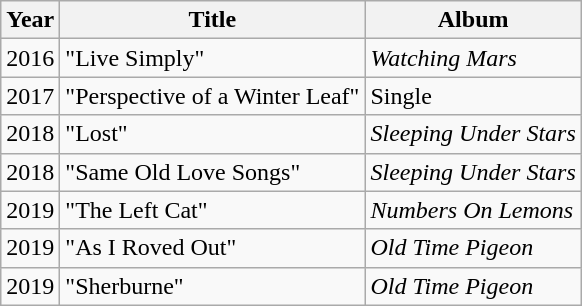<table class="wikitable">
<tr>
<th>Year</th>
<th>Title</th>
<th>Album</th>
</tr>
<tr>
<td>2016</td>
<td>"Live Simply"</td>
<td><em>Watching Mars</em></td>
</tr>
<tr>
<td>2017</td>
<td>"Perspective of a Winter Leaf"</td>
<td>Single</td>
</tr>
<tr>
<td>2018</td>
<td>"Lost"</td>
<td><em>Sleeping Under Stars</em></td>
</tr>
<tr>
<td>2018</td>
<td>"Same Old Love Songs"</td>
<td><em>Sleeping Under Stars</em></td>
</tr>
<tr>
<td>2019</td>
<td>"The Left Cat"</td>
<td><em>Numbers On Lemons</em></td>
</tr>
<tr>
<td>2019</td>
<td>"As I Roved Out"</td>
<td><em>Old Time Pigeon</em></td>
</tr>
<tr>
<td>2019</td>
<td>"Sherburne"</td>
<td><em>Old Time Pigeon</em></td>
</tr>
</table>
